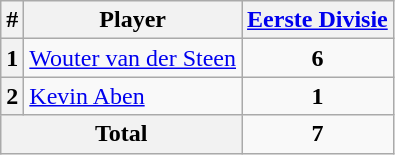<table class="wikitable" style="text-align:center;">
<tr>
<th>#</th>
<th>Player</th>
<th><a href='#'>Eerste Divisie</a></th>
</tr>
<tr>
<th>1</th>
<td align="left"> <a href='#'>Wouter van der Steen</a></td>
<td><strong>6</strong></td>
</tr>
<tr>
<th>2</th>
<td align="left"> <a href='#'>Kevin Aben</a></td>
<td><strong>1</strong></td>
</tr>
<tr>
<th colspan="2">Total</th>
<td><strong>7</strong></td>
</tr>
</table>
